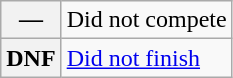<table class="wikitable">
<tr>
<th scope="row">—</th>
<td>Did not compete</td>
</tr>
<tr>
<th scope="row">DNF</th>
<td><a href='#'>Did not finish</a></td>
</tr>
</table>
